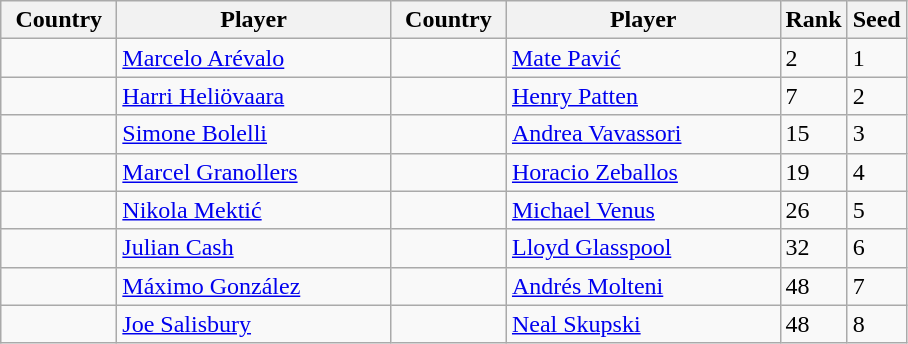<table class="sortable wikitable">
<tr>
<th width="70">Country</th>
<th width="175">Player</th>
<th width="70">Country</th>
<th width="175">Player</th>
<th>Rank</th>
<th>Seed</th>
</tr>
<tr>
<td></td>
<td><a href='#'>Marcelo Arévalo</a></td>
<td></td>
<td><a href='#'>Mate Pavić</a></td>
<td>2</td>
<td>1</td>
</tr>
<tr>
<td></td>
<td><a href='#'>Harri Heliövaara</a></td>
<td></td>
<td><a href='#'>Henry Patten</a></td>
<td>7</td>
<td>2</td>
</tr>
<tr>
<td></td>
<td><a href='#'>Simone Bolelli</a></td>
<td></td>
<td><a href='#'>Andrea Vavassori</a></td>
<td>15</td>
<td>3</td>
</tr>
<tr>
<td></td>
<td><a href='#'>Marcel Granollers</a></td>
<td></td>
<td><a href='#'>Horacio Zeballos</a></td>
<td>19</td>
<td>4</td>
</tr>
<tr>
<td></td>
<td><a href='#'>Nikola Mektić</a></td>
<td></td>
<td><a href='#'>Michael Venus</a></td>
<td>26</td>
<td>5</td>
</tr>
<tr>
<td></td>
<td><a href='#'>Julian Cash</a></td>
<td></td>
<td><a href='#'>Lloyd Glasspool</a></td>
<td>32</td>
<td>6</td>
</tr>
<tr>
<td></td>
<td><a href='#'>Máximo González</a></td>
<td></td>
<td><a href='#'>Andrés Molteni</a></td>
<td>48</td>
<td>7</td>
</tr>
<tr>
<td></td>
<td><a href='#'>Joe Salisbury</a></td>
<td></td>
<td><a href='#'>Neal Skupski</a></td>
<td>48</td>
<td>8</td>
</tr>
</table>
